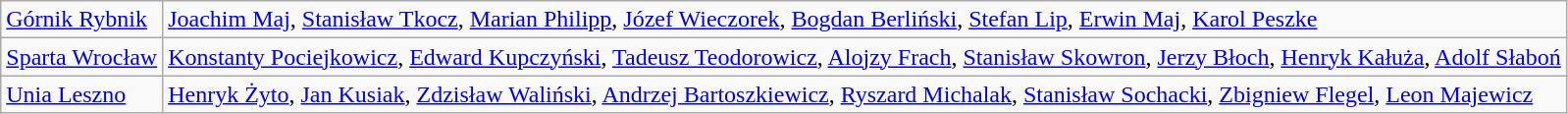<table class=wikitable>
<tr>
<td><a href='#'>Górnik Rybnik</a></td>
<td><a href='#'>Joachim Maj</a>, <a href='#'>Stanisław Tkocz</a>, <a href='#'>Marian Philipp</a>, <a href='#'>Józef Wieczorek</a>, <a href='#'>Bogdan Berliński</a>, <a href='#'>Stefan Lip</a>, <a href='#'>Erwin Maj</a>, <a href='#'>Karol Peszke</a></td>
</tr>
<tr>
<td><a href='#'>Sparta Wrocław</a></td>
<td><a href='#'>Konstanty Pociejkowicz</a>, <a href='#'>Edward Kupczyński</a>, <a href='#'>Tadeusz Teodorowicz</a>, <a href='#'>Alojzy Frach</a>, <a href='#'>Stanisław Skowron</a>, <a href='#'>Jerzy Błoch</a>, <a href='#'>Henryk Kałuża</a>, <a href='#'>Adolf Słaboń</a></td>
</tr>
<tr>
<td><a href='#'>Unia Leszno</a></td>
<td><a href='#'>Henryk Żyto</a>, <a href='#'>Jan Kusiak</a>, <a href='#'>Zdzisław Waliński</a>, <a href='#'>Andrzej Bartoszkiewicz</a>, <a href='#'>Ryszard Michalak</a>, <a href='#'>Stanisław Sochacki</a>, <a href='#'>Zbigniew Flegel</a>, <a href='#'>Leon Majewicz</a></td>
</tr>
</table>
